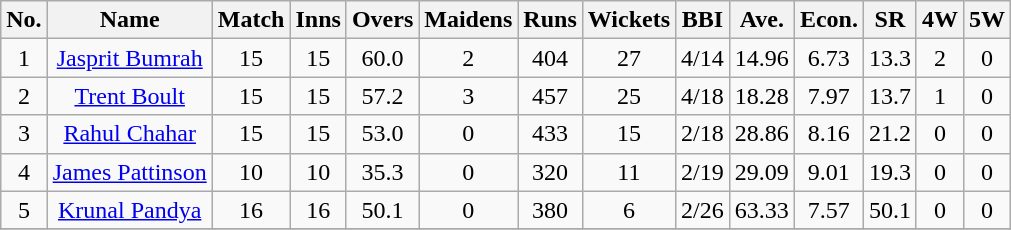<table class="wikitable sortable" style="text-align: center;">
<tr>
<th>No.</th>
<th>Name</th>
<th>Match</th>
<th>Inns</th>
<th>Overs</th>
<th>Maidens</th>
<th>Runs</th>
<th>Wickets</th>
<th>BBI</th>
<th>Ave.</th>
<th>Econ.</th>
<th>SR</th>
<th>4W</th>
<th>5W</th>
</tr>
<tr>
<td>1</td>
<td><a href='#'>Jasprit Bumrah</a></td>
<td>15</td>
<td>15</td>
<td>60.0</td>
<td>2</td>
<td>404</td>
<td>27</td>
<td>4/14</td>
<td>14.96</td>
<td>6.73</td>
<td>13.3</td>
<td>2</td>
<td>0</td>
</tr>
<tr>
<td>2</td>
<td><a href='#'>Trent Boult</a></td>
<td>15</td>
<td>15</td>
<td>57.2</td>
<td>3</td>
<td>457</td>
<td>25</td>
<td>4/18</td>
<td>18.28</td>
<td>7.97</td>
<td>13.7</td>
<td>1</td>
<td>0</td>
</tr>
<tr>
<td>3</td>
<td><a href='#'>Rahul Chahar</a></td>
<td>15</td>
<td>15</td>
<td>53.0</td>
<td>0</td>
<td>433</td>
<td>15</td>
<td>2/18</td>
<td>28.86</td>
<td>8.16</td>
<td>21.2</td>
<td>0</td>
<td>0</td>
</tr>
<tr>
<td>4</td>
<td><a href='#'>James Pattinson</a></td>
<td>10</td>
<td>10</td>
<td>35.3</td>
<td>0</td>
<td>320</td>
<td>11</td>
<td>2/19</td>
<td>29.09</td>
<td>9.01</td>
<td>19.3</td>
<td>0</td>
<td>0</td>
</tr>
<tr>
<td>5</td>
<td><a href='#'>Krunal Pandya</a></td>
<td>16</td>
<td>16</td>
<td>50.1</td>
<td>0</td>
<td>380</td>
<td>6</td>
<td>2/26</td>
<td>63.33</td>
<td>7.57</td>
<td>50.1</td>
<td>0</td>
<td>0</td>
</tr>
<tr>
</tr>
</table>
